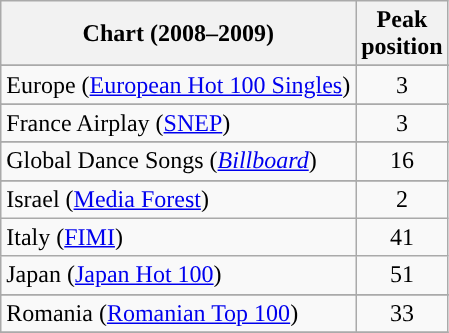<table class="wikitable sortable">
<tr>
<th>Chart (2008–2009)</th>
<th>Peak<br>position</th>
</tr>
<tr>
</tr>
<tr>
</tr>
<tr>
</tr>
<tr>
</tr>
<tr>
</tr>
<tr>
</tr>
<tr>
</tr>
<tr>
</tr>
<tr>
</tr>
<tr>
</tr>
<tr>
</tr>
<tr>
<td>Europe (<a href='#'>European Hot 100 Singles</a>)</td>
<td style="text-align:center;">3</td>
</tr>
<tr>
</tr>
<tr>
<td ! scope="row">France Airplay (<a href='#'>SNEP</a>)</td>
<td style="text-align:center;">3</td>
</tr>
<tr>
</tr>
<tr>
<td>Global Dance Songs (<em><a href='#'>Billboard</a></em>)</td>
<td style="text-align:center;">16</td>
</tr>
<tr>
</tr>
<tr>
</tr>
<tr>
<td>Israel (<a href='#'>Media Forest</a>)</td>
<td style="text-align:center;">2</td>
</tr>
<tr>
<td>Italy (<a href='#'>FIMI</a>)</td>
<td style="text-align:center;">41</td>
</tr>
<tr>
<td>Japan (<a href='#'>Japan Hot 100</a>)</td>
<td align="center">51</td>
</tr>
<tr>
</tr>
<tr>
</tr>
<tr>
</tr>
<tr>
</tr>
<tr>
<td>Romania (<a href='#'>Romanian Top 100</a>)</td>
<td align="center">33</td>
</tr>
<tr>
</tr>
<tr>
</tr>
<tr>
</tr>
<tr>
</tr>
<tr>
</tr>
<tr>
</tr>
<tr>
</tr>
<tr>
</tr>
<tr>
</tr>
<tr>
</tr>
<tr>
</tr>
<tr>
</tr>
<tr>
</tr>
<tr>
</tr>
</table>
